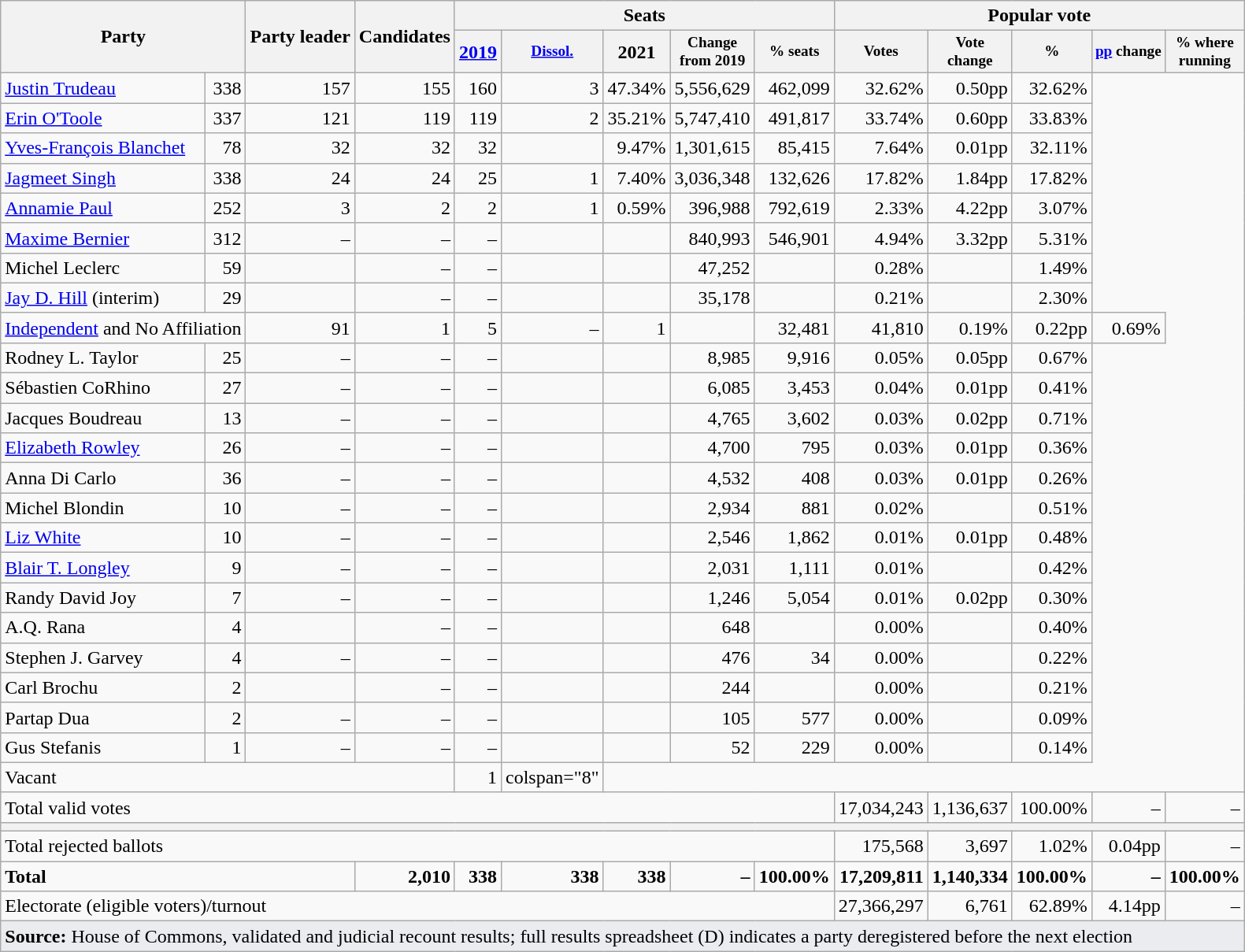<table class="wikitable mw-datatable" style="text-align:right;">
<tr>
<th rowspan="2" colspan="2">Party</th>
<th rowspan="2">Party leader</th>
<th rowspan="2">Candidates</th>
<th colspan="5">Seats</th>
<th colspan="5">Popular vote</th>
</tr>
<tr>
<th><a href='#'>2019</a></th>
<th style="font-size:80%"><a href='#'>Dissol.</a></th>
<th>2021</th>
<th style="font-size:80%">Change <br> from 2019</th>
<th style="font-size:80%">% seats</th>
<th style="font-size:80%">Votes</th>
<th style="font-size:80%">Vote<br>change</th>
<th style="font-size:80%">%</th>
<th style="font-size:80%"><a href='#'>pp</a> change</th>
<th style="font-size:80%">% where<br>running</th>
</tr>
<tr>
<td style="text-align:left"><a href='#'>Justin Trudeau</a></td>
<td>338</td>
<td>157</td>
<td>155</td>
<td>160</td>
<td> 3</td>
<td>47.34%</td>
<td>5,556,629</td>
<td> 462,099</td>
<td>32.62%</td>
<td> 0.50pp</td>
<td>32.62%</td>
</tr>
<tr>
<td style="text-align:left"><a href='#'>Erin O'Toole</a></td>
<td>337</td>
<td>121</td>
<td>119</td>
<td>119</td>
<td> 2</td>
<td>35.21%</td>
<td>5,747,410</td>
<td> 491,817</td>
<td>33.74%</td>
<td> 0.60pp</td>
<td>33.83%</td>
</tr>
<tr>
<td style="text-align:left"><a href='#'>Yves-François Blanchet</a></td>
<td>78</td>
<td>32</td>
<td>32</td>
<td>32</td>
<td></td>
<td>9.47%</td>
<td>1,301,615</td>
<td> 85,415</td>
<td>7.64%</td>
<td> 0.01pp</td>
<td>32.11%</td>
</tr>
<tr>
<td style="text-align:left"><a href='#'>Jagmeet Singh</a></td>
<td>338</td>
<td>24</td>
<td>24</td>
<td>25</td>
<td> 1</td>
<td>7.40%</td>
<td>3,036,348</td>
<td> 132,626</td>
<td>17.82%</td>
<td> 1.84pp</td>
<td>17.82%</td>
</tr>
<tr>
<td style="text-align:left"><a href='#'>Annamie Paul</a></td>
<td>252</td>
<td>3</td>
<td>2</td>
<td>2</td>
<td> 1</td>
<td>0.59%</td>
<td>396,988</td>
<td> 792,619</td>
<td>2.33%</td>
<td> 4.22pp</td>
<td>3.07%</td>
</tr>
<tr>
<td style="text-align:left"><a href='#'>Maxime Bernier</a></td>
<td>312</td>
<td>–</td>
<td>–</td>
<td>–</td>
<td></td>
<td></td>
<td>840,993</td>
<td> 546,901</td>
<td>4.94%</td>
<td> 3.32pp</td>
<td>5.31%</td>
</tr>
<tr>
<td style="text-align:left">Michel Leclerc</td>
<td>59</td>
<td></td>
<td>–</td>
<td>–</td>
<td></td>
<td></td>
<td>47,252</td>
<td></td>
<td>0.28%</td>
<td></td>
<td>1.49%</td>
</tr>
<tr>
<td style="text-align:left"><a href='#'>Jay D. Hill</a> (interim)</td>
<td>29</td>
<td></td>
<td>–</td>
<td>–</td>
<td></td>
<td></td>
<td>35,178</td>
<td></td>
<td>0.21%</td>
<td></td>
<td>2.30%</td>
</tr>
<tr>
<td style="text-align:left" colspan="2"><a href='#'>Independent</a> and No Affiliation </td>
<td>91</td>
<td>1</td>
<td>5</td>
<td>–</td>
<td> 1</td>
<td></td>
<td>32,481</td>
<td> 41,810</td>
<td>0.19%</td>
<td> 0.22pp</td>
<td>0.69%</td>
</tr>
<tr>
<td style="text-align:left">Rodney L. Taylor</td>
<td>25</td>
<td>–</td>
<td>–</td>
<td>–</td>
<td></td>
<td></td>
<td>8,985</td>
<td> 9,916</td>
<td>0.05%</td>
<td> 0.05pp</td>
<td>0.67%</td>
</tr>
<tr>
<td style="text-align:left">Sébastien CoRhino</td>
<td>27</td>
<td>–</td>
<td>–</td>
<td>–</td>
<td></td>
<td></td>
<td>6,085</td>
<td> 3,453</td>
<td>0.04%</td>
<td> 0.01pp</td>
<td>0.41%</td>
</tr>
<tr>
<td style="text-align:left">Jacques Boudreau</td>
<td>13</td>
<td>–</td>
<td>–</td>
<td>–</td>
<td></td>
<td></td>
<td>4,765</td>
<td> 3,602</td>
<td>0.03%</td>
<td> 0.02pp</td>
<td>0.71%</td>
</tr>
<tr>
<td style="text-align:left"><a href='#'>Elizabeth Rowley</a></td>
<td>26</td>
<td>–</td>
<td>–</td>
<td>–</td>
<td></td>
<td></td>
<td>4,700</td>
<td> 795</td>
<td>0.03%</td>
<td> 0.01pp</td>
<td>0.36%</td>
</tr>
<tr>
<td style="text-align:left">Anna Di Carlo</td>
<td>36</td>
<td>–</td>
<td>–</td>
<td>–</td>
<td></td>
<td></td>
<td>4,532</td>
<td> 408</td>
<td>0.03%</td>
<td> 0.01pp</td>
<td>0.26%</td>
</tr>
<tr>
<td style="text-align:left">Michel Blondin</td>
<td>10</td>
<td>–</td>
<td>–</td>
<td>–</td>
<td></td>
<td></td>
<td>2,934</td>
<td> 881</td>
<td>0.02%</td>
<td></td>
<td>0.51%</td>
</tr>
<tr>
<td style="text-align:left"><a href='#'>Liz White</a></td>
<td>10</td>
<td>–</td>
<td>–</td>
<td>–</td>
<td></td>
<td></td>
<td>2,546</td>
<td> 1,862</td>
<td>0.01%</td>
<td> 0.01pp</td>
<td>0.48%</td>
</tr>
<tr>
<td style="text-align:left"><a href='#'>Blair T. Longley</a></td>
<td>9</td>
<td>–</td>
<td>–</td>
<td>–</td>
<td></td>
<td></td>
<td>2,031</td>
<td> 1,111</td>
<td>0.01%</td>
<td></td>
<td>0.42%</td>
</tr>
<tr>
<td style="text-align:left">Randy David Joy</td>
<td>7</td>
<td>–</td>
<td>–</td>
<td>–</td>
<td></td>
<td></td>
<td>1,246</td>
<td> 5,054</td>
<td>0.01%</td>
<td> 0.02pp</td>
<td>0.30%</td>
</tr>
<tr>
<td style="text-align:left">A.Q. Rana</td>
<td>4</td>
<td></td>
<td>–</td>
<td>–</td>
<td></td>
<td></td>
<td>648</td>
<td></td>
<td>0.00%</td>
<td></td>
<td>0.40%</td>
</tr>
<tr>
<td style="text-align:left">Stephen J. Garvey</td>
<td>4</td>
<td>–</td>
<td>–</td>
<td>–</td>
<td></td>
<td></td>
<td>476</td>
<td> 34</td>
<td>0.00%</td>
<td></td>
<td>0.22%</td>
</tr>
<tr>
<td style="text-align:left">Carl Brochu</td>
<td>2</td>
<td></td>
<td>–</td>
<td>–</td>
<td></td>
<td></td>
<td>244</td>
<td></td>
<td>0.00%</td>
<td></td>
<td>0.21%</td>
</tr>
<tr>
<td style="text-align:left">Partap Dua</td>
<td>2</td>
<td>–</td>
<td>–</td>
<td>–</td>
<td></td>
<td></td>
<td>105</td>
<td> 577</td>
<td>0.00%</td>
<td></td>
<td>0.09%</td>
</tr>
<tr>
<td style="text-align:left">Gus Stefanis</td>
<td>1</td>
<td>–</td>
<td>–</td>
<td>–</td>
<td></td>
<td></td>
<td>52</td>
<td> 229</td>
<td>0.00%</td>
<td></td>
<td>0.14%</td>
</tr>
<tr>
<td style="text-align:left" colspan="4">Vacant</td>
<td>1</td>
<td>colspan="8" </td>
</tr>
<tr>
<td style="text-align:left" colspan="9">Total valid votes</td>
<td>17,034,243</td>
<td> 1,136,637</td>
<td>100.00%</td>
<td>–</td>
<td>–</td>
</tr>
<tr>
<th colspan="14"></th>
</tr>
<tr>
<td style="text-align:left" colspan="9">Total rejected ballots</td>
<td>175,568</td>
<td> 3,697</td>
<td>1.02%</td>
<td> 0.04pp</td>
<td>–</td>
</tr>
<tr>
<td style="text-align:left" colspan="3"><strong>Total</strong></td>
<td><strong>2,010</strong></td>
<td><strong>338</strong></td>
<td><strong>338</strong></td>
<td><strong>338</strong></td>
<td><strong>–</strong></td>
<td><strong>100.00%</strong></td>
<td><strong>17,209,811</strong></td>
<td> <strong>1,140,334</strong></td>
<td><strong>100.00%</strong></td>
<td><strong>–</strong></td>
<td><strong>100.00%</strong></td>
</tr>
<tr>
<td style="text-align:left" colspan="9">Electorate (eligible voters)/turnout</td>
<td>27,366,297</td>
<td> 6,761</td>
<td>62.89%</td>
<td> 4.14pp</td>
<td>–</td>
</tr>
<tr>
<td style="text-align:left; background-color:#EAECF0" colspan="14"><strong>Source:</strong> House of Commons, validated and judicial recount results; full results spreadsheet (D) indicates a party deregistered before the next election</td>
</tr>
</table>
